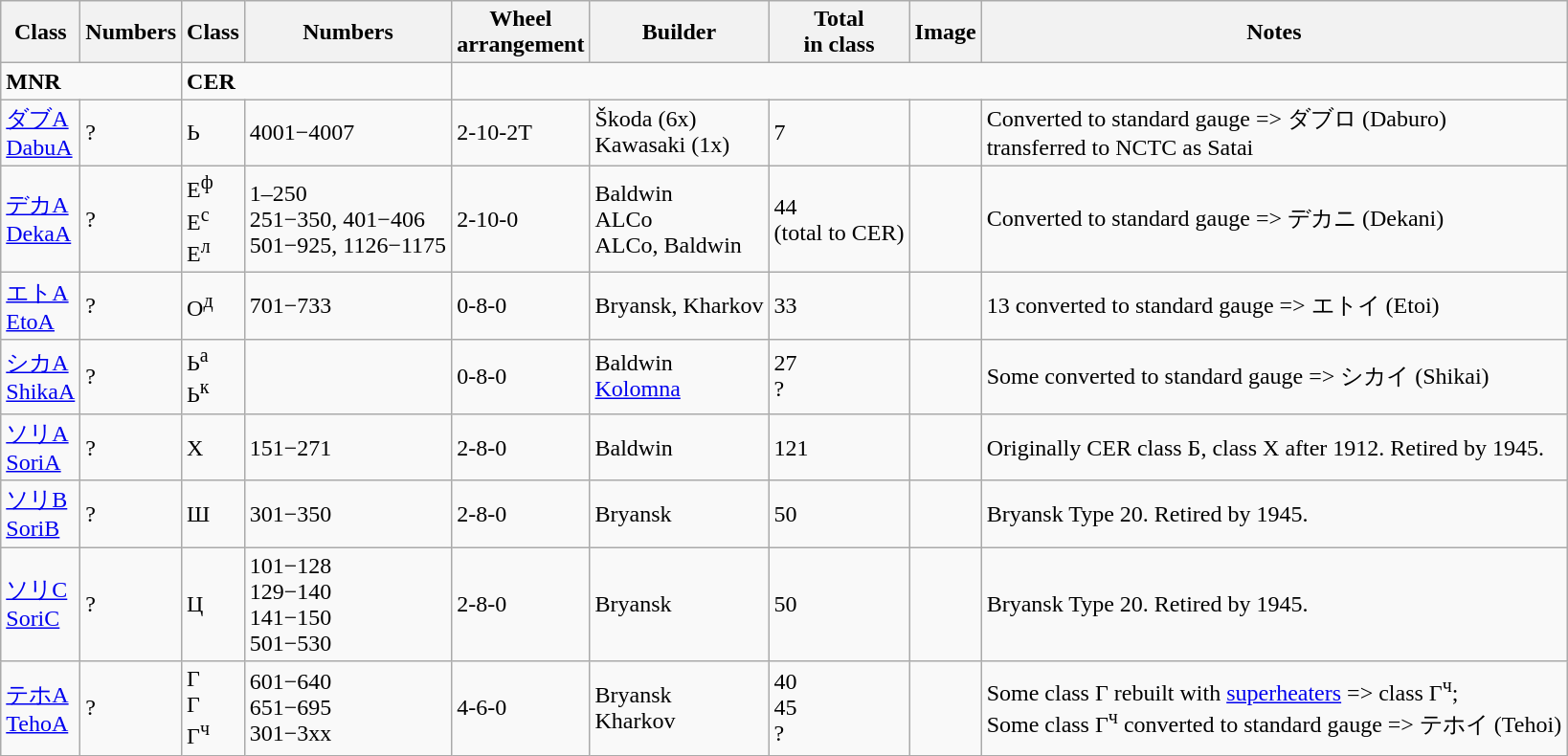<table class="wikitable">
<tr>
<th>Class</th>
<th>Numbers</th>
<th>Class</th>
<th>Numbers</th>
<th>Wheel<br>arrangement</th>
<th>Builder</th>
<th>Total<br>in class</th>
<th>Image</th>
<th>Notes</th>
</tr>
<tr>
<td colspan="2"><strong>MNR</strong></td>
<td colspan="2"><strong>CER</strong></td>
</tr>
<tr>
<td><a href='#'>ダブA<br>DabuA</a></td>
<td>?</td>
<td>Ь</td>
<td>4001−4007</td>
<td>2-10-2T</td>
<td>Škoda (6x)<br>Kawasaki (1x)</td>
<td>7</td>
<td></td>
<td>Converted to standard gauge => ダブロ (Daburo)<br>transferred to NCTC as Satai</td>
</tr>
<tr>
<td><a href='#'>デカA<br>DekaA</a></td>
<td>?</td>
<td>Е<sup>ф</sup><br>Е<sup>с</sup><br>Е<sup>л</sup></td>
<td>1–250<br>251−350, 401−406<br>501−925, 1126−1175</td>
<td>2-10-0</td>
<td>Baldwin<br>ALCo<br>ALCo, Baldwin</td>
<td>44<br>(total to CER)</td>
<td></td>
<td>Converted to standard gauge => デカニ (Dekani)</td>
</tr>
<tr>
<td><a href='#'>エトA<br>EtoA</a></td>
<td>?</td>
<td>O<sup>д</sup></td>
<td>701−733</td>
<td>0-8-0</td>
<td>Bryansk, Kharkov</td>
<td>33</td>
<td></td>
<td>13 converted to standard gauge => エトイ (Etoi)</td>
</tr>
<tr>
<td><a href='#'>シカA<br>ShikaA</a></td>
<td>?</td>
<td>Ь<sup>а</sup><br>Ь<sup>к</sup></td>
<td></td>
<td>0-8-0</td>
<td>Baldwin<br><a href='#'>Kolomna</a></td>
<td>27<br>?</td>
<td></td>
<td>Some converted to standard gauge => シカイ (Shikai)</td>
</tr>
<tr>
<td><a href='#'>ソリA<br>SoriA</a></td>
<td>?</td>
<td>Х</td>
<td>151−271</td>
<td>2-8-0</td>
<td>Baldwin</td>
<td>121</td>
<td></td>
<td>Originally CER class Б, class Х after 1912. Retired by 1945.</td>
</tr>
<tr>
<td><a href='#'>ソリB<br>SoriB</a></td>
<td>?</td>
<td>Ш</td>
<td>301−350</td>
<td>2-8-0</td>
<td>Bryansk</td>
<td>50</td>
<td></td>
<td>Bryansk Type 20. Retired by 1945.</td>
</tr>
<tr>
<td><a href='#'>ソリC<br>SoriC</a></td>
<td>?</td>
<td>Ц</td>
<td>101−128<br>129−140<br>141−150<br>501−530</td>
<td>2-8-0</td>
<td>Bryansk</td>
<td>50</td>
<td></td>
<td>Bryansk Type 20. Retired by 1945.</td>
</tr>
<tr>
<td><a href='#'>テホA<br>TehoA</a></td>
<td>?</td>
<td>Г<br>Г<br>Г<sup>ч</sup></td>
<td>601−640<br>651−695<br>301−3xx</td>
<td>4-6-0</td>
<td>Bryansk<br>Kharkov<br></td>
<td>40<br>45<br>?</td>
<td></td>
<td>Some class Г rebuilt with <a href='#'>superheaters</a> => class Г<sup>ч</sup>;<br>Some class Г<sup>ч</sup> converted to standard gauge => テホイ (Tehoi)</td>
</tr>
</table>
